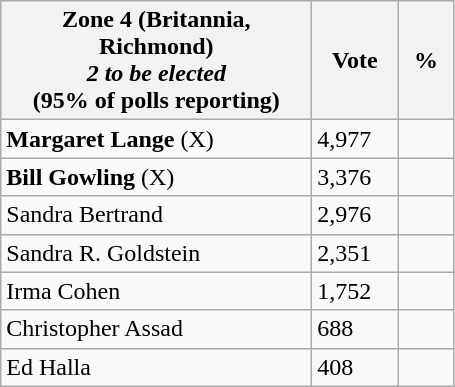<table class="wikitable">
<tr>
<th bgcolor="#DDDDFF" width="200px">Zone 4 (Britannia, Richmond) <br> <em>2 to be elected</em> <br> (95% of polls reporting)</th>
<th bgcolor="#DDDDFF" width="50px">Vote</th>
<th bgcolor="#DDDDFF" width="30px">%</th>
</tr>
<tr>
<td><strong>Margaret Lange</strong> (X)</td>
<td>4,977</td>
<td></td>
</tr>
<tr>
<td><strong>Bill Gowling</strong> (X)</td>
<td>3,376</td>
<td></td>
</tr>
<tr>
<td>Sandra Bertrand</td>
<td>2,976</td>
<td></td>
</tr>
<tr>
<td>Sandra R. Goldstein</td>
<td>2,351</td>
<td></td>
</tr>
<tr>
<td>Irma Cohen</td>
<td>1,752</td>
<td></td>
</tr>
<tr>
<td>Christopher Assad</td>
<td>688</td>
<td></td>
</tr>
<tr>
<td>Ed Halla</td>
<td>408</td>
<td></td>
</tr>
</table>
